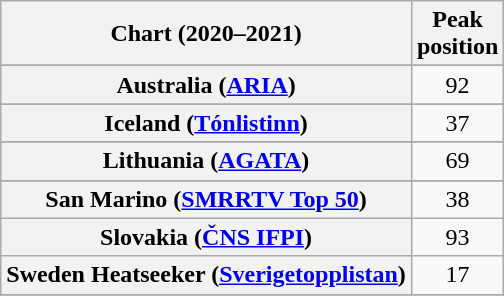<table class="wikitable sortable plainrowheaders" style="text-align:center">
<tr>
<th scope="col">Chart (2020–2021)</th>
<th scope="col">Peak<br>position</th>
</tr>
<tr>
</tr>
<tr>
<th scope="row">Australia (<a href='#'>ARIA</a>)</th>
<td>92</td>
</tr>
<tr>
</tr>
<tr>
</tr>
<tr>
</tr>
<tr>
</tr>
<tr>
<th scope="row">Iceland (<a href='#'>Tónlistinn</a>)</th>
<td>37</td>
</tr>
<tr>
</tr>
<tr>
<th scope="row">Lithuania (<a href='#'>AGATA</a>)</th>
<td>69</td>
</tr>
<tr>
</tr>
<tr>
</tr>
<tr>
</tr>
<tr>
<th scope="row">San Marino (<a href='#'>SMRRTV Top 50</a>)</th>
<td>38</td>
</tr>
<tr>
<th scope="row">Slovakia (<a href='#'>ČNS IFPI</a>)</th>
<td>93</td>
</tr>
<tr>
<th scope="row">Sweden Heatseeker (<a href='#'>Sverigetopplistan</a>)</th>
<td>17</td>
</tr>
<tr>
</tr>
<tr>
</tr>
<tr>
</tr>
</table>
